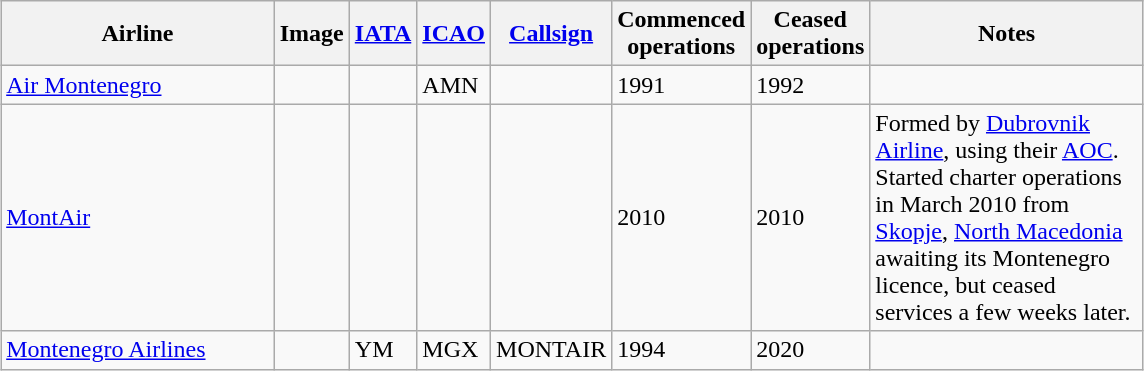<table class="wikitable sortable" style="border-collapse:collapse; margin:auto;" border="1" cellpadding="3">
<tr valign="middle">
<th style="width:175px;">Airline</th>
<th>Image</th>
<th><a href='#'>IATA</a></th>
<th><a href='#'>ICAO</a></th>
<th><a href='#'>Callsign</a></th>
<th>Commenced<br>operations</th>
<th>Ceased<br>operations</th>
<th style="width:175px;">Notes</th>
</tr>
<tr>
<td><a href='#'>Air Montenegro</a></td>
<td></td>
<td></td>
<td>AMN</td>
<td></td>
<td>1991</td>
<td>1992</td>
<td></td>
</tr>
<tr>
<td><a href='#'>MontAir</a></td>
<td></td>
<td></td>
<td></td>
<td></td>
<td>2010</td>
<td>2010</td>
<td>Formed by <a href='#'>Dubrovnik Airline</a>, using their <a href='#'>AOC</a>. Started charter operations in March 2010 from <a href='#'>Skopje</a>, <a href='#'>North Macedonia</a> awaiting its Montenegro licence, but ceased services a few weeks later.</td>
</tr>
<tr>
<td><a href='#'>Montenegro Airlines</a></td>
<td></td>
<td>YM</td>
<td>MGX</td>
<td>MONTAIR</td>
<td>1994</td>
<td>2020</td>
<td></td>
</tr>
</table>
